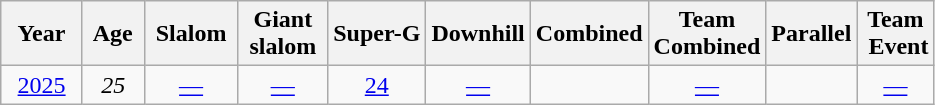<table class=wikitable style="text-align:center">
<tr>
<th>  Year  </th>
<th> Age </th>
<th> Slalom </th>
<th>Giant<br> slalom </th>
<th>Super-G</th>
<th>Downhill</th>
<th>Combined</th>
<th>Team<br>Combined</th>
<th>Parallel</th>
<th>Team<br> Event</th>
</tr>
<tr>
<td><a href='#'>2025</a></td>
<td><em>25</em></td>
<td><a href='#'>—</a></td>
<td><a href='#'>—</a></td>
<td><a href='#'>24</a></td>
<td><a href='#'>—</a></td>
<td></td>
<td><a href='#'>—</a></td>
<td></td>
<td><a href='#'>—</a></td>
</tr>
</table>
